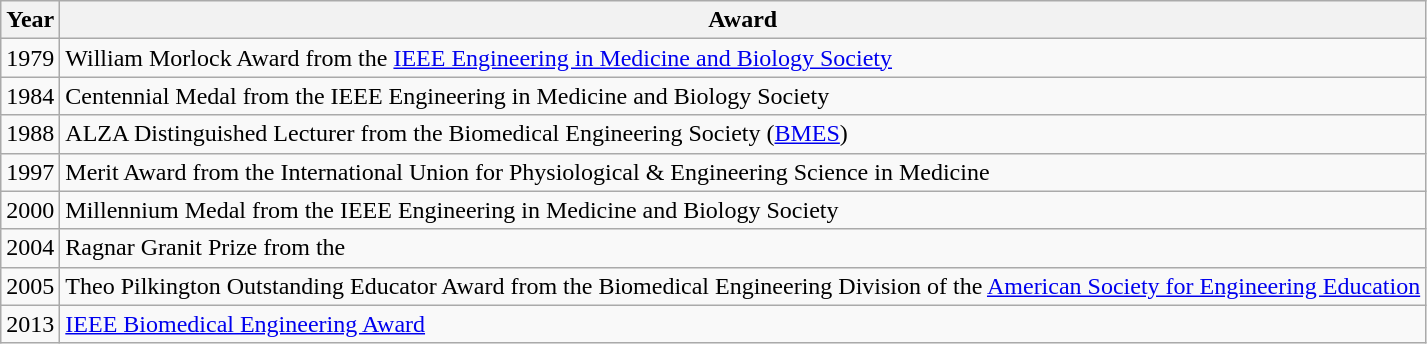<table class="wikitable">
<tr>
<th>Year</th>
<th>Award</th>
</tr>
<tr>
<td>1979</td>
<td>William Morlock Award from the <a href='#'>IEEE Engineering in Medicine and Biology Society</a></td>
</tr>
<tr>
<td>1984</td>
<td>Centennial Medal from the IEEE Engineering in Medicine and Biology Society</td>
</tr>
<tr>
<td>1988</td>
<td>ALZA Distinguished Lecturer from the Biomedical Engineering Society (<a href='#'>BMES</a>)</td>
</tr>
<tr>
<td>1997</td>
<td>Merit Award from the International Union for Physiological & Engineering Science in Medicine</td>
</tr>
<tr>
<td>2000</td>
<td>Millennium Medal from the IEEE Engineering in Medicine and Biology Society</td>
</tr>
<tr>
<td>2004</td>
<td>Ragnar Granit Prize from the </td>
</tr>
<tr>
<td>2005</td>
<td>Theo Pilkington Outstanding Educator Award from the Biomedical Engineering Division of the <a href='#'>American Society for Engineering Education</a></td>
</tr>
<tr>
<td>2013</td>
<td><a href='#'>IEEE Biomedical Engineering Award</a></td>
</tr>
</table>
